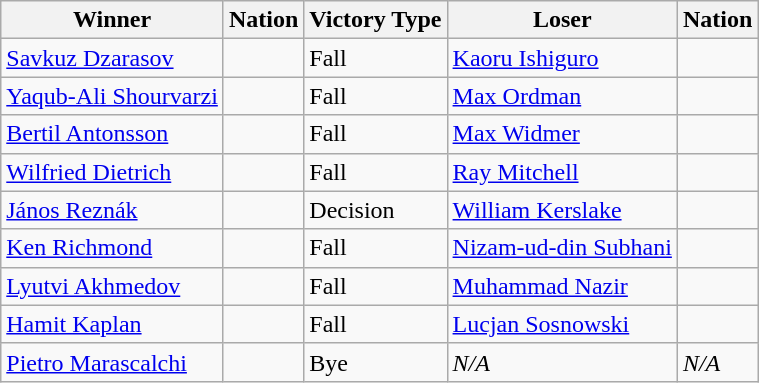<table class="wikitable sortable" style="text-align:left;">
<tr>
<th>Winner</th>
<th>Nation</th>
<th>Victory Type</th>
<th>Loser</th>
<th>Nation</th>
</tr>
<tr>
<td><a href='#'>Savkuz Dzarasov</a></td>
<td></td>
<td>Fall</td>
<td><a href='#'>Kaoru Ishiguro</a></td>
<td></td>
</tr>
<tr>
<td><a href='#'>Yaqub-Ali Shourvarzi</a></td>
<td></td>
<td>Fall</td>
<td><a href='#'>Max Ordman</a></td>
<td></td>
</tr>
<tr>
<td><a href='#'>Bertil Antonsson</a></td>
<td></td>
<td>Fall</td>
<td><a href='#'>Max Widmer</a></td>
<td></td>
</tr>
<tr>
<td><a href='#'>Wilfried Dietrich</a></td>
<td></td>
<td>Fall</td>
<td><a href='#'>Ray Mitchell</a></td>
<td></td>
</tr>
<tr>
<td><a href='#'>János Reznák</a></td>
<td></td>
<td>Decision</td>
<td><a href='#'>William Kerslake</a></td>
<td></td>
</tr>
<tr>
<td><a href='#'>Ken Richmond</a></td>
<td></td>
<td>Fall</td>
<td><a href='#'>Nizam-ud-din Subhani</a></td>
<td></td>
</tr>
<tr>
<td><a href='#'>Lyutvi Akhmedov</a></td>
<td></td>
<td>Fall</td>
<td><a href='#'>Muhammad Nazir</a></td>
<td></td>
</tr>
<tr>
<td><a href='#'>Hamit Kaplan</a></td>
<td></td>
<td>Fall</td>
<td><a href='#'>Lucjan Sosnowski</a></td>
<td></td>
</tr>
<tr>
<td><a href='#'>Pietro Marascalchi</a></td>
<td></td>
<td>Bye</td>
<td><em>N/A</em></td>
<td><em>N/A</em></td>
</tr>
</table>
